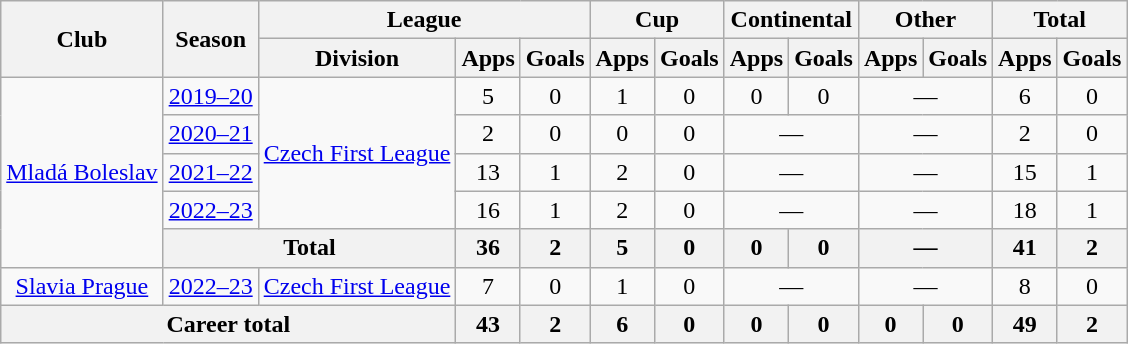<table class="wikitable" style="text-align:center">
<tr>
<th rowspan="2">Club</th>
<th rowspan="2">Season</th>
<th colspan="3">League</th>
<th colspan="2">Cup</th>
<th colspan="2">Continental</th>
<th colspan="2">Other</th>
<th colspan="2">Total</th>
</tr>
<tr>
<th>Division</th>
<th>Apps</th>
<th>Goals</th>
<th>Apps</th>
<th>Goals</th>
<th>Apps</th>
<th>Goals</th>
<th>Apps</th>
<th>Goals</th>
<th>Apps</th>
<th>Goals</th>
</tr>
<tr>
<td rowspan="5"><a href='#'>Mladá Boleslav</a></td>
<td><a href='#'>2019–20</a></td>
<td rowspan="4"><a href='#'>Czech First League</a></td>
<td>5</td>
<td>0</td>
<td>1</td>
<td>0</td>
<td>0</td>
<td>0</td>
<td colspan="2">—</td>
<td>6</td>
<td>0</td>
</tr>
<tr>
<td><a href='#'>2020–21</a></td>
<td>2</td>
<td>0</td>
<td>0</td>
<td>0</td>
<td colspan="2">—</td>
<td colspan="2">—</td>
<td>2</td>
<td>0</td>
</tr>
<tr>
<td><a href='#'>2021–22</a></td>
<td>13</td>
<td>1</td>
<td>2</td>
<td>0</td>
<td colspan="2">—</td>
<td colspan="2">—</td>
<td>15</td>
<td>1</td>
</tr>
<tr>
<td><a href='#'>2022–23</a></td>
<td>16</td>
<td>1</td>
<td>2</td>
<td>0</td>
<td colspan="2">—</td>
<td colspan="2">—</td>
<td>18</td>
<td>1</td>
</tr>
<tr>
<th colspan="2">Total</th>
<th>36</th>
<th>2</th>
<th>5</th>
<th>0</th>
<th>0</th>
<th>0</th>
<th colspan="2">—</th>
<th>41</th>
<th>2</th>
</tr>
<tr>
<td><a href='#'>Slavia Prague</a></td>
<td><a href='#'>2022–23</a></td>
<td><a href='#'>Czech First League</a></td>
<td>7</td>
<td>0</td>
<td>1</td>
<td>0</td>
<td colspan="2">—</td>
<td colspan="2">—</td>
<td>8</td>
<td>0</td>
</tr>
<tr>
<th colspan="3">Career total</th>
<th>43</th>
<th>2</th>
<th>6</th>
<th>0</th>
<th>0</th>
<th>0</th>
<th>0</th>
<th>0</th>
<th>49</th>
<th>2</th>
</tr>
</table>
